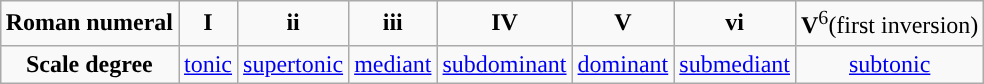<table class="wikitable" style="margin:auto; text-align: center;">
<tr>
<td><strong>Roman numeral</strong></td>
<td><strong> I </strong></td>
<td><strong>ii</strong></td>
<td><strong>iii</strong></td>
<td><strong>IV</strong></td>
<td><strong>V</strong></td>
<td><strong>vi</strong></td>
<td><strong>V</strong><sup>6</sup>(first inversion)</td>
</tr>
<tr>
<td><strong>Scale degree</strong></td>
<td><a href='#'>tonic</a></td>
<td><a href='#'>supertonic</a></td>
<td><a href='#'>mediant</a></td>
<td><a href='#'>subdominant</a></td>
<td><a href='#'>dominant</a></td>
<td><a href='#'>submediant</a></td>
<td><a href='#'>subtonic</a></td>
</tr>
</table>
